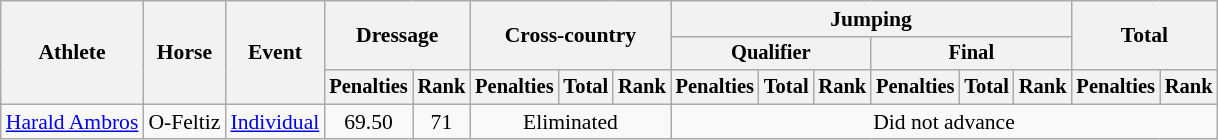<table class=wikitable style="font-size:90%">
<tr>
<th rowspan="3">Athlete</th>
<th rowspan="3">Horse</th>
<th rowspan="3">Event</th>
<th colspan="2" rowspan="2">Dressage</th>
<th colspan="3" rowspan="2">Cross-country</th>
<th colspan="6">Jumping</th>
<th colspan="2" rowspan="2">Total</th>
</tr>
<tr style="font-size:95%">
<th colspan="3">Qualifier</th>
<th colspan="3">Final</th>
</tr>
<tr style="font-size:95%">
<th>Penalties</th>
<th>Rank</th>
<th>Penalties</th>
<th>Total</th>
<th>Rank</th>
<th>Penalties</th>
<th>Total</th>
<th>Rank</th>
<th>Penalties</th>
<th>Total</th>
<th>Rank</th>
<th>Penalties</th>
<th>Rank</th>
</tr>
<tr align=center>
<td align=left><a href='#'>Harald Ambros</a></td>
<td align=left>O-Feltiz</td>
<td align=left><a href='#'>Individual</a></td>
<td>69.50</td>
<td>71</td>
<td colspan=3>Eliminated</td>
<td colspan=8>Did not advance</td>
</tr>
</table>
